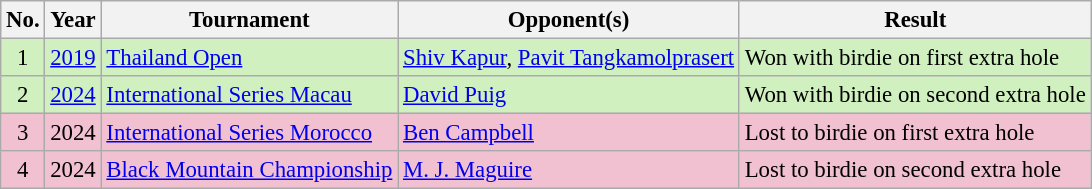<table class="wikitable" style="font-size:95%;">
<tr>
<th>No.</th>
<th>Year</th>
<th>Tournament</th>
<th>Opponent(s)</th>
<th>Result</th>
</tr>
<tr style="background:#D0F0C0;">
<td align=center>1</td>
<td><a href='#'>2019</a></td>
<td><a href='#'>Thailand Open</a></td>
<td> <a href='#'>Shiv Kapur</a>,  <a href='#'>Pavit Tangkamolprasert</a></td>
<td>Won with birdie on first extra hole</td>
</tr>
<tr style="background:#D0F0C0;">
<td align=center>2</td>
<td><a href='#'>2024</a></td>
<td><a href='#'>International Series Macau</a></td>
<td> <a href='#'>David Puig</a></td>
<td>Won with birdie on second extra hole</td>
</tr>
<tr style="background:#F2C1D1;">
<td align=center>3</td>
<td>2024</td>
<td><a href='#'>International Series Morocco</a></td>
<td> <a href='#'>Ben Campbell</a></td>
<td>Lost to birdie on first extra hole</td>
</tr>
<tr style="background:#F2C1D1;">
<td align=center>4</td>
<td>2024</td>
<td><a href='#'>Black Mountain Championship</a></td>
<td> <a href='#'>M. J. Maguire</a></td>
<td>Lost to birdie on second extra hole</td>
</tr>
</table>
